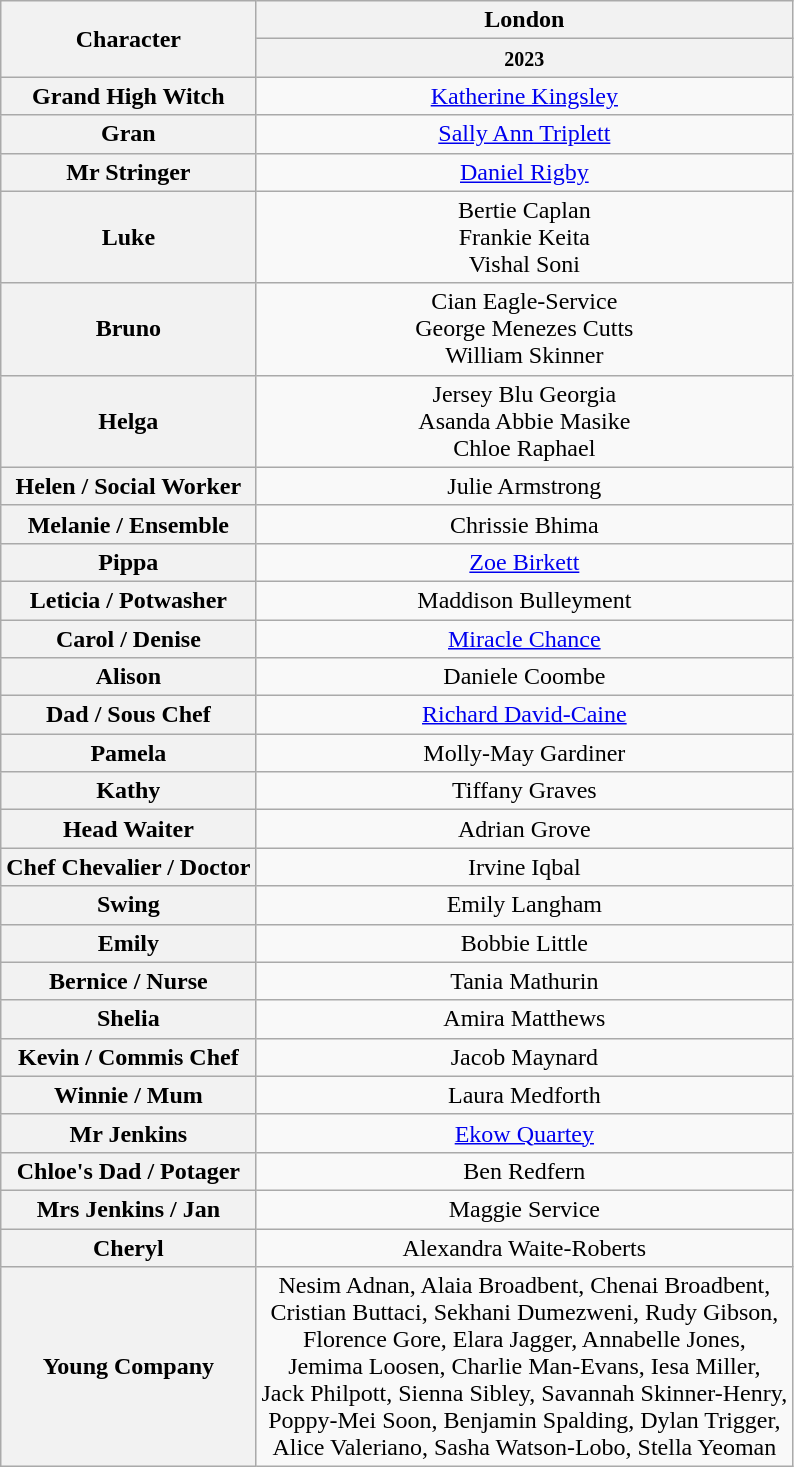<table class="wikitable">
<tr>
<th rowspan="2">Character</th>
<th>London</th>
</tr>
<tr>
<th><small>2023</small></th>
</tr>
<tr>
<th>Grand High Witch</th>
<td align=center><a href='#'>Katherine Kingsley</a></td>
</tr>
<tr>
<th>Gran</th>
<td align=center><a href='#'>Sally Ann Triplett</a></td>
</tr>
<tr>
<th>Mr Stringer</th>
<td align=center><a href='#'>Daniel Rigby</a></td>
</tr>
<tr>
<th>Luke</th>
<td align=center>Bertie Caplan<br>Frankie Keita<br>Vishal Soni</td>
</tr>
<tr>
<th>Bruno</th>
<td align=center>Cian Eagle-Service<br>George Menezes Cutts<br>William Skinner</td>
</tr>
<tr>
<th>Helga</th>
<td align=center>Jersey Blu Georgia<br>Asanda Abbie Masike<br>Chloe Raphael</td>
</tr>
<tr>
<th>Helen / Social Worker</th>
<td align=center>Julie Armstrong</td>
</tr>
<tr>
<th>Melanie / Ensemble</th>
<td align=center>Chrissie Bhima</td>
</tr>
<tr>
<th>Pippa</th>
<td align=center><a href='#'>Zoe Birkett</a></td>
</tr>
<tr>
<th>Leticia / Potwasher</th>
<td align=center>Maddison Bulleyment</td>
</tr>
<tr>
<th>Carol / Denise</th>
<td align=center><a href='#'>Miracle Chance</a></td>
</tr>
<tr>
<th>Alison</th>
<td align=center>Daniele Coombe</td>
</tr>
<tr>
<th>Dad / Sous Chef</th>
<td align=center><a href='#'>Richard David-Caine</a></td>
</tr>
<tr>
<th>Pamela</th>
<td align=center>Molly-May Gardiner</td>
</tr>
<tr>
<th>Kathy</th>
<td align=center>Tiffany Graves</td>
</tr>
<tr>
<th>Head Waiter</th>
<td align=center>Adrian Grove</td>
</tr>
<tr>
<th>Chef Chevalier / Doctor</th>
<td align=center>Irvine Iqbal</td>
</tr>
<tr>
<th>Swing</th>
<td align=center>Emily Langham</td>
</tr>
<tr>
<th>Emily</th>
<td align=center>Bobbie Little</td>
</tr>
<tr>
<th>Bernice / Nurse</th>
<td align=center>Tania Mathurin</td>
</tr>
<tr>
<th>Shelia</th>
<td align=center>Amira Matthews</td>
</tr>
<tr>
<th>Kevin / Commis Chef</th>
<td align=center>Jacob Maynard</td>
</tr>
<tr>
<th>Winnie / Mum</th>
<td align=center>Laura Medforth</td>
</tr>
<tr>
<th>Mr Jenkins</th>
<td align=center><a href='#'>Ekow Quartey</a></td>
</tr>
<tr>
<th>Chloe's Dad / Potager</th>
<td align=center>Ben Redfern</td>
</tr>
<tr>
<th>Mrs Jenkins / Jan</th>
<td align=center>Maggie Service</td>
</tr>
<tr>
<th>Cheryl</th>
<td align=center>Alexandra Waite-Roberts</td>
</tr>
<tr>
<th>Young Company</th>
<td align=center>Nesim Adnan, Alaia Broadbent, Chenai Broadbent,<br>Cristian Buttaci, Sekhani Dumezweni, Rudy Gibson,<br>Florence Gore, Elara Jagger, Annabelle Jones,<br>Jemima Loosen, Charlie Man-Evans, Iesa Miller,<br>Jack Philpott, Sienna Sibley, Savannah Skinner-Henry,<br>Poppy-Mei Soon, Benjamin Spalding, Dylan Trigger,<br>Alice Valeriano, Sasha Watson-Lobo, Stella Yeoman</td>
</tr>
</table>
